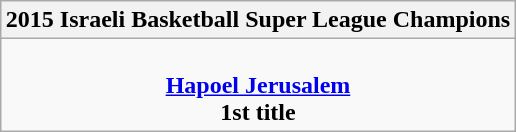<table class=wikitable style="text-align:center; margin:auto">
<tr>
<th>2015 Israeli Basketball Super League Champions</th>
</tr>
<tr>
<td><br> <strong><a href='#'>Hapoel Jerusalem</a></strong> <br> <strong>1st title</strong></td>
</tr>
</table>
